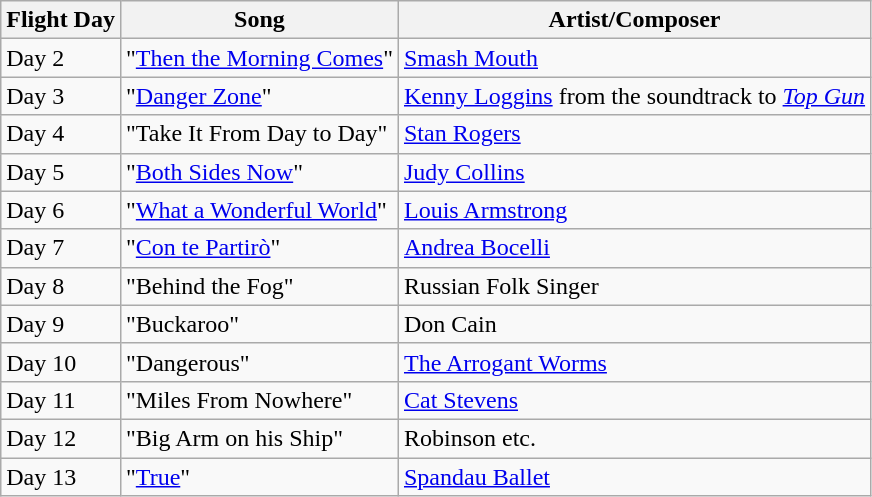<table class="wikitable">
<tr>
<th>Flight Day</th>
<th>Song</th>
<th>Artist/Composer</th>
</tr>
<tr>
<td>Day 2</td>
<td>"<a href='#'>Then the Morning Comes</a>"</td>
<td><a href='#'>Smash Mouth</a></td>
</tr>
<tr>
<td>Day 3</td>
<td>"<a href='#'>Danger Zone</a>"</td>
<td><a href='#'>Kenny Loggins</a> from the soundtrack to <em><a href='#'>Top Gun</a></em></td>
</tr>
<tr>
<td>Day 4</td>
<td>"Take It From Day to Day"</td>
<td><a href='#'>Stan Rogers</a></td>
</tr>
<tr>
<td>Day 5</td>
<td>"<a href='#'>Both Sides Now</a>"</td>
<td><a href='#'>Judy Collins</a></td>
</tr>
<tr>
<td>Day 6</td>
<td>"<a href='#'>What a Wonderful World</a>"</td>
<td><a href='#'>Louis Armstrong</a></td>
</tr>
<tr>
<td>Day 7</td>
<td>"<a href='#'>Con te Partirò</a>"</td>
<td><a href='#'>Andrea Bocelli</a></td>
</tr>
<tr>
<td>Day 8</td>
<td>"Behind the Fog"</td>
<td>Russian Folk Singer</td>
</tr>
<tr>
<td>Day 9</td>
<td>"Buckaroo"</td>
<td>Don Cain</td>
</tr>
<tr>
<td>Day 10</td>
<td>"Dangerous"</td>
<td><a href='#'>The Arrogant Worms</a></td>
</tr>
<tr>
<td>Day 11</td>
<td>"Miles From Nowhere"</td>
<td><a href='#'>Cat Stevens</a></td>
</tr>
<tr>
<td>Day 12</td>
<td>"Big Arm on his Ship"</td>
<td>Robinson etc.</td>
</tr>
<tr>
<td>Day 13</td>
<td>"<a href='#'>True</a>"</td>
<td><a href='#'>Spandau Ballet</a></td>
</tr>
</table>
